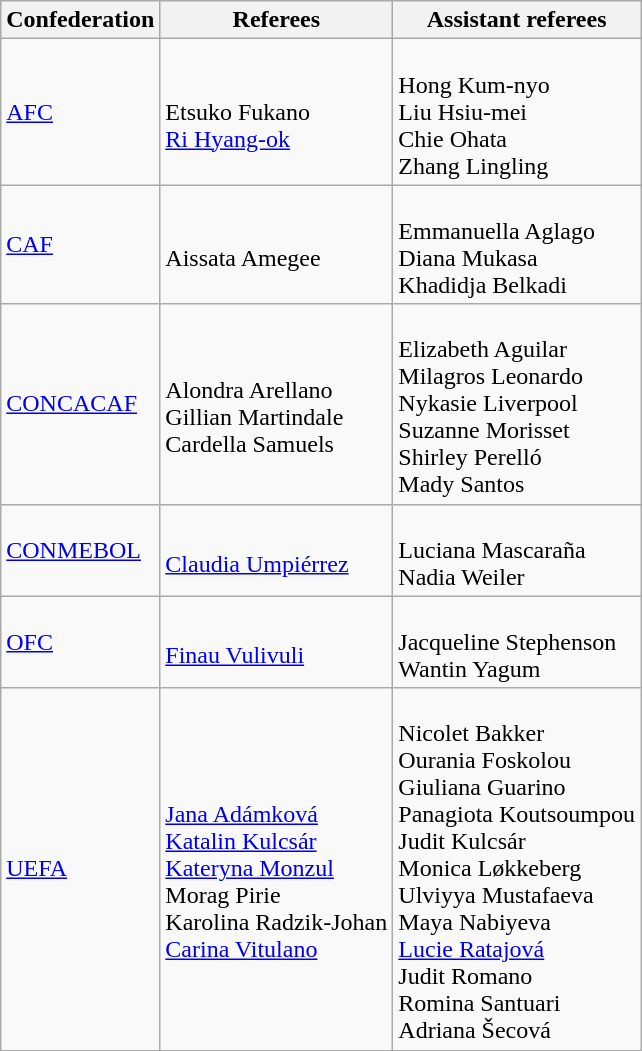<table class="wikitable">
<tr>
<th>Confederation</th>
<th>Referees</th>
<th>Assistant referees</th>
</tr>
<tr>
<td><a href='#'>AFC</a></td>
<td><br> Etsuko Fukano<br>
 <a href='#'>Ri Hyang-ok</a><br></td>
<td><br> Hong Kum-nyo<br>
 Liu Hsiu-mei<br>
 Chie Ohata<br>
 Zhang Lingling</td>
</tr>
<tr>
<td><a href='#'>CAF</a></td>
<td><br> Aissata Amegee</td>
<td><br> Emmanuella Aglago<br>
 Diana Mukasa<br>
 Khadidja Belkadi</td>
</tr>
<tr>
<td><a href='#'>CONCACAF</a></td>
<td><br> Alondra Arellano<br>
 Gillian Martindale<br>
 Cardella Samuels</td>
<td><br> Elizabeth Aguilar<br>
 Milagros Leonardo<br>
 Nykasie Liverpool<br>
 Suzanne Morisset<br>
 Shirley Perelló<br>
 Mady Santos</td>
</tr>
<tr>
<td><a href='#'>CONMEBOL</a></td>
<td><br> <a href='#'>Claudia Umpiérrez</a></td>
<td><br> Luciana Mascaraña<br>
 Nadia Weiler</td>
</tr>
<tr>
<td><a href='#'>OFC</a></td>
<td><br> <a href='#'>Finau Vulivuli</a></td>
<td><br> Jacqueline Stephenson<br>
 Wantin Yagum</td>
</tr>
<tr>
<td><a href='#'>UEFA</a></td>
<td><br> <a href='#'>Jana Adámková</a><br>
 <a href='#'>Katalin Kulcsár</a><br>
 <a href='#'>Kateryna Monzul</a><br>
 Morag Pirie<br>
 Karolina Radzik-Johan<br>
 <a href='#'>Carina Vitulano</a></td>
<td><br> Nicolet Bakker<br>
 Ourania Foskolou<br>
 Giuliana Guarino<br>
 Panagiota Koutsoumpou<br>
 Judit Kulcsár<br>
 Monica Løkkeberg<br>
 Ulviyya Mustafaeva<br>
 Maya Nabiyeva<br>
 <a href='#'>Lucie Ratajová</a><br>
 Judit Romano<br>
 Romina Santuari<br>
 Adriana Šecová</td>
</tr>
</table>
